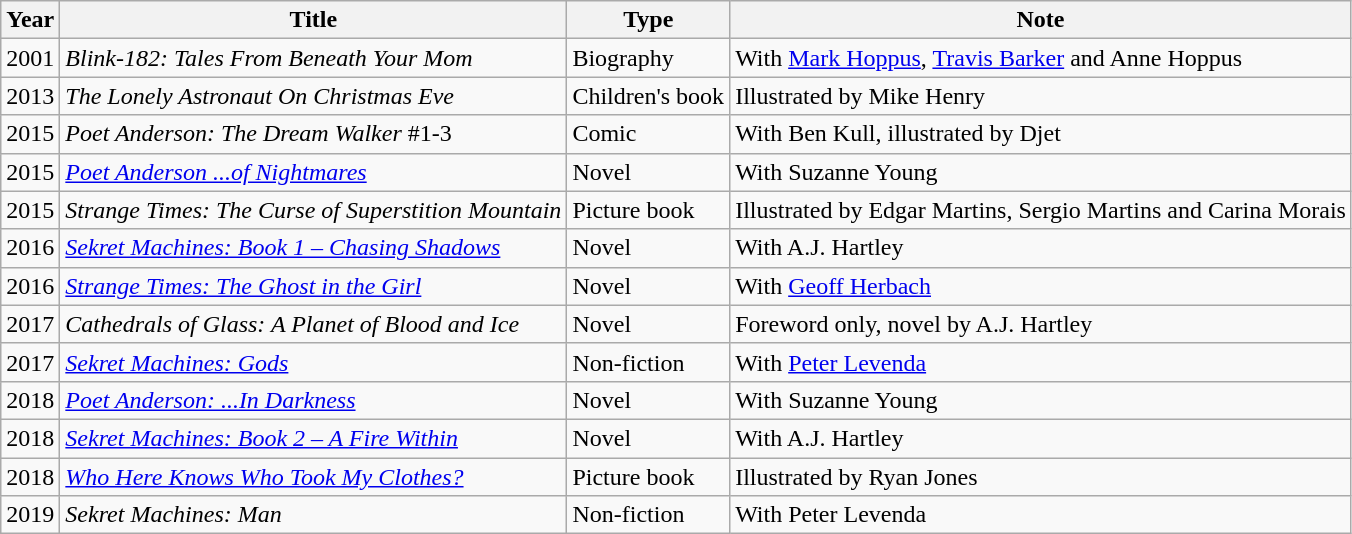<table class="wikitable sortable">
<tr>
<th>Year</th>
<th>Title</th>
<th>Type</th>
<th>Note</th>
</tr>
<tr>
<td>2001</td>
<td><em>Blink-182: Tales From Beneath Your Mom</em></td>
<td>Biography</td>
<td>With <a href='#'>Mark Hoppus</a>, <a href='#'>Travis Barker</a> and Anne Hoppus</td>
</tr>
<tr>
<td>2013</td>
<td><em>The Lonely Astronaut On Christmas Eve</em></td>
<td>Children's book</td>
<td>Illustrated by Mike Henry</td>
</tr>
<tr>
<td>2015</td>
<td><em>Poet Anderson: The Dream Walker</em> #1-3</td>
<td>Comic</td>
<td>With Ben Kull, illustrated by Djet</td>
</tr>
<tr>
<td>2015</td>
<td><em><a href='#'>Poet Anderson ...of Nightmares</a></em></td>
<td>Novel</td>
<td>With Suzanne Young</td>
</tr>
<tr>
<td>2015</td>
<td><em>Strange Times: The Curse of Superstition Mountain</em></td>
<td>Picture book</td>
<td>Illustrated by Edgar Martins, Sergio Martins and Carina Morais</td>
</tr>
<tr>
<td>2016</td>
<td><em><a href='#'>Sekret Machines: Book 1 – Chasing Shadows</a></em></td>
<td>Novel</td>
<td>With A.J. Hartley</td>
</tr>
<tr>
<td>2016</td>
<td><em><a href='#'>Strange Times: The Ghost in the Girl</a></em></td>
<td>Novel</td>
<td>With <a href='#'>Geoff Herbach</a></td>
</tr>
<tr>
<td>2017</td>
<td><em>Cathedrals of Glass: A Planet of Blood and Ice</em></td>
<td>Novel</td>
<td>Foreword only, novel by A.J. Hartley</td>
</tr>
<tr>
<td>2017</td>
<td><em><a href='#'>Sekret Machines: Gods</a></em></td>
<td>Non-fiction</td>
<td>With <a href='#'>Peter Levenda</a></td>
</tr>
<tr>
<td>2018</td>
<td><em><a href='#'>Poet Anderson: ...In Darkness</a></em></td>
<td>Novel</td>
<td>With Suzanne Young</td>
</tr>
<tr>
<td>2018</td>
<td><em><a href='#'>Sekret Machines: Book 2 – A Fire Within</a></em></td>
<td>Novel</td>
<td>With A.J. Hartley</td>
</tr>
<tr>
<td>2018</td>
<td><em><a href='#'>Who Here Knows Who Took My Clothes?</a></em></td>
<td>Picture book</td>
<td>Illustrated by Ryan Jones</td>
</tr>
<tr>
<td>2019</td>
<td><em>Sekret Machines: Man</em></td>
<td>Non-fiction</td>
<td>With Peter Levenda</td>
</tr>
</table>
